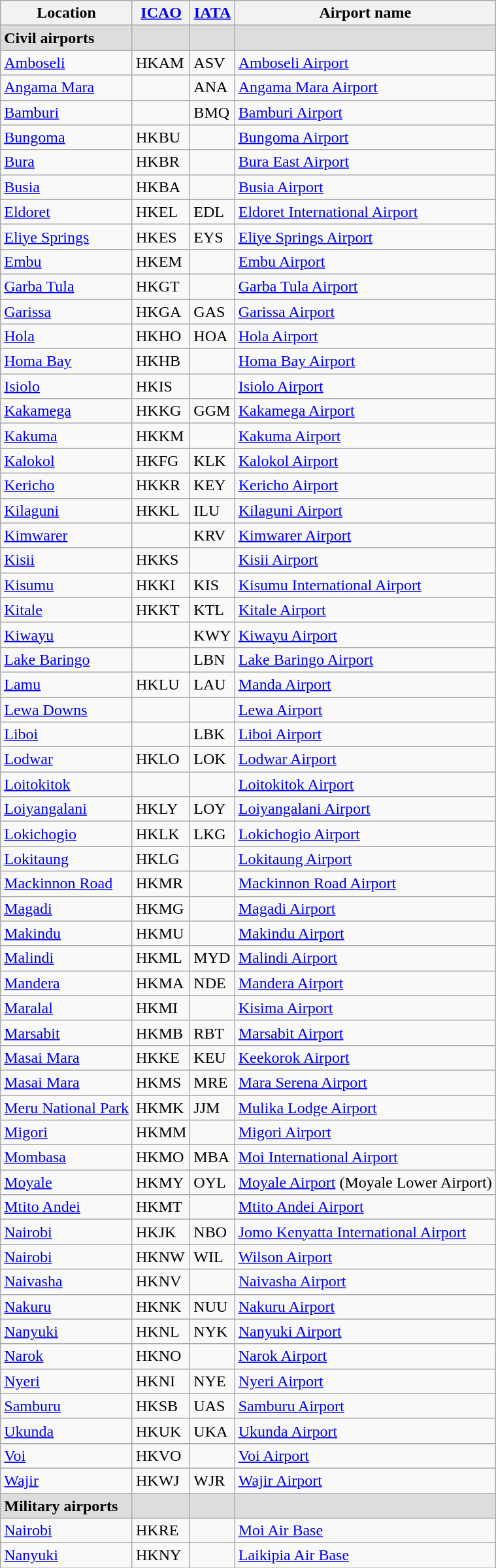<table class="wikitable sortable">
<tr bgcolor=#EEEEEE valign=baseline>
<th>Location</th>
<th><a href='#'>ICAO</a></th>
<th><a href='#'>IATA</a></th>
<th>Airport name</th>
</tr>
<tr bgcolor=#DDDDDD>
<td><strong>Civil airports</strong></td>
<td> </td>
<td> </td>
<td> </td>
</tr>
<tr valign=top>
<td><a href='#'>Amboseli</a></td>
<td>HKAM</td>
<td>ASV</td>
<td><a href='#'>Amboseli Airport</a></td>
</tr>
<tr valign=top>
<td><a href='#'>Angama Mara</a></td>
<td> </td>
<td>ANA</td>
<td><a href='#'>Angama Mara Airport</a></td>
</tr>
<tr valign=top>
<td><a href='#'>Bamburi</a></td>
<td> </td>
<td>BMQ</td>
<td><a href='#'>Bamburi Airport</a></td>
</tr>
<tr valign=top>
<td><a href='#'>Bungoma</a></td>
<td>HKBU</td>
<td> </td>
<td><a href='#'>Bungoma Airport</a></td>
</tr>
<tr valign=top>
<td><a href='#'>Bura</a></td>
<td>HKBR</td>
<td> </td>
<td><a href='#'>Bura East Airport</a></td>
</tr>
<tr valign=top>
<td><a href='#'>Busia</a></td>
<td>HKBA</td>
<td> </td>
<td><a href='#'>Busia Airport</a></td>
</tr>
<tr valign=top>
<td><a href='#'>Eldoret</a></td>
<td>HKEL</td>
<td>EDL</td>
<td><a href='#'>Eldoret International Airport</a></td>
</tr>
<tr valign=top>
<td><a href='#'>Eliye Springs</a></td>
<td>HKES</td>
<td>EYS</td>
<td><a href='#'>Eliye Springs Airport</a></td>
</tr>
<tr valign=top>
<td><a href='#'>Embu</a></td>
<td>HKEM</td>
<td> </td>
<td><a href='#'>Embu Airport</a></td>
</tr>
<tr valign=top>
<td><a href='#'>Garba Tula</a></td>
<td>HKGT</td>
<td> </td>
<td><a href='#'>Garba Tula Airport</a></td>
</tr>
<tr valign=top>
<td><a href='#'>Garissa</a></td>
<td>HKGA</td>
<td>GAS</td>
<td><a href='#'>Garissa Airport</a></td>
</tr>
<tr valign=top>
<td><a href='#'>Hola</a></td>
<td>HKHO</td>
<td>HOA</td>
<td><a href='#'>Hola Airport</a></td>
</tr>
<tr valign=top>
<td><a href='#'>Homa Bay</a></td>
<td>HKHB</td>
<td> </td>
<td><a href='#'>Homa Bay Airport</a></td>
</tr>
<tr valign=top>
<td><a href='#'>Isiolo</a></td>
<td>HKIS</td>
<td> </td>
<td><a href='#'>Isiolo Airport</a></td>
</tr>
<tr valign=top>
<td><a href='#'>Kakamega</a></td>
<td>HKKG</td>
<td>GGM</td>
<td><a href='#'>Kakamega Airport</a></td>
</tr>
<tr valign=top>
<td><a href='#'>Kakuma</a></td>
<td>HKKM</td>
<td> </td>
<td><a href='#'>Kakuma Airport</a></td>
</tr>
<tr valign=top>
<td><a href='#'>Kalokol</a></td>
<td>HKFG</td>
<td>KLK</td>
<td><a href='#'>Kalokol Airport</a></td>
</tr>
<tr valign=top>
<td><a href='#'>Kericho</a></td>
<td>HKKR</td>
<td>KEY</td>
<td><a href='#'>Kericho Airport</a></td>
</tr>
<tr valign=top>
<td><a href='#'>Kilaguni</a></td>
<td>HKKL</td>
<td>ILU</td>
<td><a href='#'>Kilaguni Airport</a></td>
</tr>
<tr valign=top>
<td><a href='#'>Kimwarer</a></td>
<td> </td>
<td>KRV</td>
<td><a href='#'>Kimwarer Airport</a></td>
</tr>
<tr valign=top>
<td><a href='#'>Kisii</a></td>
<td>HKKS</td>
<td> </td>
<td><a href='#'>Kisii Airport</a></td>
</tr>
<tr valign=top>
<td><a href='#'>Kisumu</a></td>
<td>HKKI</td>
<td>KIS</td>
<td><a href='#'>Kisumu International Airport</a></td>
</tr>
<tr valign=top>
<td><a href='#'>Kitale</a></td>
<td>HKKT</td>
<td>KTL</td>
<td><a href='#'>Kitale Airport</a></td>
</tr>
<tr valign=top>
<td><a href='#'>Kiwayu</a></td>
<td> </td>
<td>KWY</td>
<td><a href='#'>Kiwayu Airport</a></td>
</tr>
<tr valign=top>
<td><a href='#'>Lake Baringo</a></td>
<td> </td>
<td>LBN</td>
<td><a href='#'>Lake Baringo Airport</a></td>
</tr>
<tr valign=top>
<td><a href='#'>Lamu</a></td>
<td>HKLU</td>
<td>LAU</td>
<td><a href='#'>Manda Airport</a></td>
</tr>
<tr valign=top>
<td><a href='#'>Lewa Downs</a></td>
<td> </td>
<td> </td>
<td><a href='#'>Lewa Airport</a></td>
</tr>
<tr valign=top>
<td><a href='#'>Liboi</a></td>
<td> </td>
<td>LBK</td>
<td><a href='#'>Liboi Airport</a></td>
</tr>
<tr valign=top>
<td><a href='#'>Lodwar</a></td>
<td>HKLO</td>
<td>LOK</td>
<td><a href='#'>Lodwar Airport</a></td>
</tr>
<tr valign=top>
<td><a href='#'>Loitokitok</a></td>
<td> </td>
<td> </td>
<td><a href='#'>Loitokitok Airport</a></td>
</tr>
<tr valign=top>
<td><a href='#'>Loiyangalani</a></td>
<td>HKLY</td>
<td>LOY</td>
<td><a href='#'>Loiyangalani Airport</a></td>
</tr>
<tr valign=top>
<td><a href='#'>Lokichogio</a></td>
<td>HKLK</td>
<td>LKG</td>
<td><a href='#'>Lokichogio Airport</a></td>
</tr>
<tr valign=top>
<td><a href='#'>Lokitaung</a></td>
<td>HKLG</td>
<td> </td>
<td><a href='#'>Lokitaung Airport</a></td>
</tr>
<tr valign=top>
<td><a href='#'>Mackinnon Road</a></td>
<td>HKMR</td>
<td> </td>
<td><a href='#'>Mackinnon Road Airport</a></td>
</tr>
<tr valign=top>
<td><a href='#'>Magadi</a></td>
<td>HKMG</td>
<td> </td>
<td><a href='#'>Magadi Airport</a></td>
</tr>
<tr valign=top>
<td><a href='#'>Makindu</a></td>
<td>HKMU</td>
<td> </td>
<td><a href='#'>Makindu Airport</a></td>
</tr>
<tr valign=top>
<td><a href='#'>Malindi</a></td>
<td>HKML</td>
<td>MYD</td>
<td><a href='#'>Malindi Airport</a></td>
</tr>
<tr valign=top>
<td><a href='#'>Mandera</a></td>
<td>HKMA</td>
<td>NDE</td>
<td><a href='#'>Mandera Airport</a></td>
</tr>
<tr valign=top>
<td><a href='#'>Maralal</a></td>
<td>HKMI</td>
<td> </td>
<td><a href='#'>Kisima Airport</a></td>
</tr>
<tr valign=top>
<td><a href='#'>Marsabit</a></td>
<td>HKMB</td>
<td>RBT</td>
<td><a href='#'>Marsabit Airport</a></td>
</tr>
<tr valign=top>
<td><a href='#'>Masai Mara</a></td>
<td>HKKE</td>
<td>KEU</td>
<td><a href='#'>Keekorok Airport</a></td>
</tr>
<tr valign=top>
<td><a href='#'>Masai Mara</a></td>
<td>HKMS</td>
<td>MRE</td>
<td><a href='#'>Mara Serena Airport</a></td>
</tr>
<tr valign=top>
<td><a href='#'>Meru National Park</a></td>
<td>HKMK</td>
<td>JJM</td>
<td><a href='#'>Mulika Lodge Airport</a></td>
</tr>
<tr valign=top>
<td><a href='#'>Migori</a></td>
<td>HKMM</td>
<td> </td>
<td><a href='#'>Migori Airport</a></td>
</tr>
<tr valign=top>
<td><a href='#'>Mombasa</a></td>
<td>HKMO</td>
<td>MBA</td>
<td><a href='#'>Moi International Airport</a></td>
</tr>
<tr valign=top>
<td><a href='#'>Moyale</a></td>
<td>HKMY</td>
<td>OYL</td>
<td><a href='#'>Moyale Airport</a> (Moyale Lower Airport)</td>
</tr>
<tr valign=top>
<td><a href='#'>Mtito Andei</a></td>
<td>HKMT</td>
<td> </td>
<td><a href='#'>Mtito Andei Airport</a></td>
</tr>
<tr valign=top>
<td><a href='#'>Nairobi</a></td>
<td>HKJK</td>
<td>NBO</td>
<td><a href='#'>Jomo Kenyatta International Airport</a></td>
</tr>
<tr valign=top>
<td><a href='#'>Nairobi</a></td>
<td>HKNW</td>
<td>WIL</td>
<td><a href='#'>Wilson Airport</a></td>
</tr>
<tr valign=top>
<td><a href='#'>Naivasha</a></td>
<td>HKNV</td>
<td> </td>
<td><a href='#'>Naivasha Airport</a></td>
</tr>
<tr valign=top>
<td><a href='#'>Nakuru</a></td>
<td>HKNK</td>
<td>NUU</td>
<td><a href='#'>Nakuru Airport</a></td>
</tr>
<tr valign=top>
<td><a href='#'>Nanyuki</a></td>
<td>HKNL</td>
<td>NYK</td>
<td><a href='#'>Nanyuki Airport</a></td>
</tr>
<tr valign=top>
<td><a href='#'>Narok</a></td>
<td>HKNO</td>
<td> </td>
<td><a href='#'>Narok Airport</a></td>
</tr>
<tr valign=top>
<td><a href='#'>Nyeri</a></td>
<td>HKNI</td>
<td>NYE</td>
<td><a href='#'>Nyeri Airport</a></td>
</tr>
<tr valign=top>
<td><a href='#'>Samburu</a></td>
<td>HKSB</td>
<td>UAS</td>
<td><a href='#'>Samburu Airport</a></td>
</tr>
<tr valign=top>
<td><a href='#'>Ukunda</a></td>
<td>HKUK</td>
<td>UKA</td>
<td><a href='#'>Ukunda Airport</a></td>
</tr>
<tr valign=top>
<td><a href='#'>Voi</a></td>
<td>HKVO</td>
<td> </td>
<td><a href='#'>Voi Airport</a></td>
</tr>
<tr valign=top>
<td><a href='#'>Wajir</a></td>
<td>HKWJ</td>
<td>WJR</td>
<td><a href='#'>Wajir Airport</a></td>
</tr>
<tr bgcolor=#DDDDDD>
<td><strong>Military airports</strong></td>
<td> </td>
<td> </td>
<td> </td>
</tr>
<tr valign=top>
<td><a href='#'>Nairobi</a></td>
<td>HKRE</td>
<td> </td>
<td><a href='#'>Moi Air Base</a></td>
</tr>
<tr>
<td><a href='#'>Nanyuki</a></td>
<td>HKNY</td>
<td></td>
<td><a href='#'>Laikipia Air Base</a></td>
</tr>
</table>
